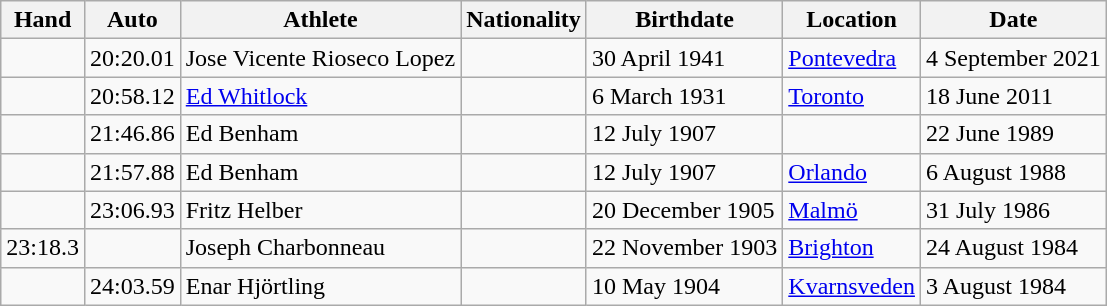<table class="wikitable">
<tr>
<th>Hand</th>
<th>Auto</th>
<th>Athlete</th>
<th>Nationality</th>
<th>Birthdate</th>
<th>Location</th>
<th>Date</th>
</tr>
<tr>
<td></td>
<td>20:20.01</td>
<td>Jose Vicente Rioseco Lopez</td>
<td></td>
<td>30 April 1941</td>
<td><a href='#'>Pontevedra</a></td>
<td>4 September 2021</td>
</tr>
<tr>
<td></td>
<td>20:58.12</td>
<td><a href='#'>Ed Whitlock</a></td>
<td></td>
<td>6 March 1931</td>
<td><a href='#'>Toronto</a></td>
<td>18 June 2011</td>
</tr>
<tr>
<td></td>
<td>21:46.86</td>
<td>Ed Benham</td>
<td></td>
<td>12 July 1907</td>
<td></td>
<td>22 June 1989</td>
</tr>
<tr>
<td></td>
<td>21:57.88</td>
<td>Ed Benham</td>
<td></td>
<td>12 July 1907</td>
<td><a href='#'>Orlando</a></td>
<td>6 August 1988</td>
</tr>
<tr>
<td></td>
<td>23:06.93</td>
<td>Fritz Helber</td>
<td></td>
<td>20 December 1905</td>
<td><a href='#'>Malmö</a></td>
<td>31 July 1986</td>
</tr>
<tr>
<td>23:18.3</td>
<td></td>
<td>Joseph Charbonneau</td>
<td></td>
<td>22 November 1903</td>
<td><a href='#'>Brighton</a></td>
<td>24 August 1984</td>
</tr>
<tr>
<td></td>
<td>24:03.59</td>
<td>Enar Hjörtling</td>
<td></td>
<td>10 May 1904</td>
<td><a href='#'>Kvarnsveden</a></td>
<td>3 August 1984</td>
</tr>
</table>
